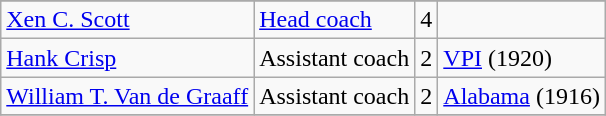<table class="wikitable">
<tr>
</tr>
<tr>
<td><a href='#'>Xen C. Scott</a></td>
<td><a href='#'>Head coach</a></td>
<td>4</td>
<td></td>
</tr>
<tr>
<td><a href='#'>Hank Crisp</a></td>
<td>Assistant coach</td>
<td>2</td>
<td><a href='#'>VPI</a> (1920)</td>
</tr>
<tr>
<td><a href='#'>William T. Van de Graaff</a></td>
<td>Assistant coach</td>
<td>2</td>
<td><a href='#'>Alabama</a> (1916)</td>
</tr>
<tr>
</tr>
</table>
